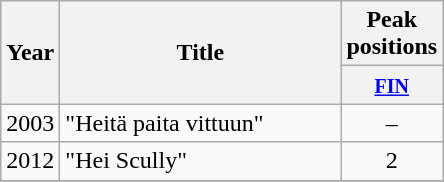<table class="wikitable">
<tr>
<th align="center" rowspan="2" width="10">Year</th>
<th align="center" rowspan="2" width="180">Title</th>
<th align="center" colspan="1" width="20">Peak positions</th>
</tr>
<tr>
<th width="20"><small><a href='#'>FIN</a><br></small></th>
</tr>
<tr>
<td>2003</td>
<td>"Heitä paita vittuun"</td>
<td style="text-align:center;">–</td>
</tr>
<tr>
<td>2012</td>
<td>"Hei Scully"</td>
<td style="text-align:center;">2</td>
</tr>
<tr>
</tr>
</table>
